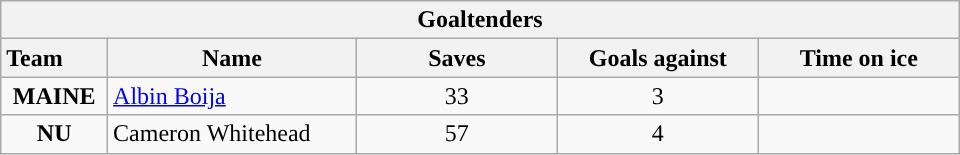<table class="wikitable" style="width:40em; text-align:right;">
<tr>
<th colspan=5>Goaltenders</th>
</tr>
<tr>
<th style="width:4em; text-align:left;">Team</th>
<th style="width:10em;">Name</th>
<th style="width:8em;">Saves</th>
<th style="width:8em;">Goals against</th>
<th style="width:8em;">Time on ice</th>
</tr>
<tr>
<td align=center><strong>MAINE</strong></td>
<td style="text-align:left;"><a href='#'>Albin Boija</a></td>
<td align=center>33</td>
<td align=center>3</td>
<td align=center></td>
</tr>
<tr>
<td align=center><strong>NU</strong></td>
<td style="text-align:left;">Cameron Whitehead</td>
<td align=center>57</td>
<td align=center>4</td>
<td align=center></td>
</tr>
</table>
